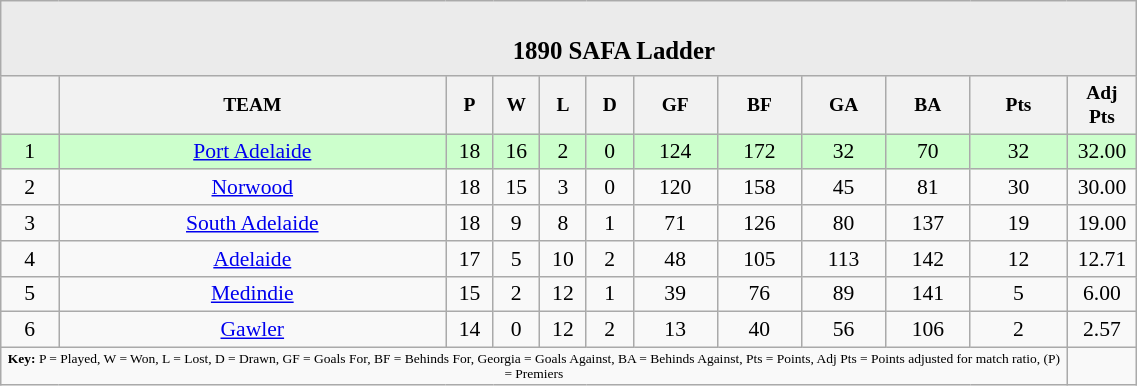<table class="wikitable" style="text-align: center; font-size: 90%; width: 60%">
<tr>
<td colspan="13" style="background: #EBEBEB;"><br><table border="0" width="100%" cellpadding="0" cellspacing="0">
<tr style="background: #EBEBEB;">
<td width="33%" style="border: 0;"></td>
<td style="border: 0; font-size: 115%;"><strong>1890 SAFA Ladder</strong></td>
<td width="25%" style="border: 0;"></td>
</tr>
</table>
</td>
</tr>
<tr style="text-align: center; font-size: 90%;">
<th></th>
<th>TEAM</th>
<th width="25">P</th>
<th width="25">W</th>
<th width="25">L</th>
<th width="25">D</th>
<th width="50">GF</th>
<th width="50">BF</th>
<th width="50">GA</th>
<th width="50">BA</th>
<th>Pts</th>
<th>Adj Pts</th>
</tr>
<tr style="background: #CCFFCC;">
<td>1</td>
<td><a href='#'>Port Adelaide</a></td>
<td>18</td>
<td>16</td>
<td>2</td>
<td>0</td>
<td>124</td>
<td>172</td>
<td>32</td>
<td>70</td>
<td>32</td>
<td>32.00</td>
</tr>
<tr>
<td>2</td>
<td><a href='#'>Norwood</a></td>
<td>18</td>
<td>15</td>
<td>3</td>
<td>0</td>
<td>120</td>
<td>158</td>
<td>45</td>
<td>81</td>
<td>30</td>
<td>30.00</td>
</tr>
<tr>
<td>3</td>
<td><a href='#'>South Adelaide</a></td>
<td>18</td>
<td>9</td>
<td>8</td>
<td>1</td>
<td>71</td>
<td>126</td>
<td>80</td>
<td>137</td>
<td>19</td>
<td>19.00</td>
</tr>
<tr>
<td>4</td>
<td><a href='#'>Adelaide</a></td>
<td>17</td>
<td>5</td>
<td>10</td>
<td>2</td>
<td>48</td>
<td>105</td>
<td>113</td>
<td>142</td>
<td>12</td>
<td>12.71</td>
</tr>
<tr>
<td>5</td>
<td><a href='#'>Medindie</a></td>
<td>15</td>
<td>2</td>
<td>12</td>
<td>1</td>
<td>39</td>
<td>76</td>
<td>89</td>
<td>141</td>
<td>5</td>
<td>6.00</td>
</tr>
<tr>
<td>6</td>
<td><a href='#'>Gawler</a></td>
<td>14</td>
<td>0</td>
<td>12</td>
<td>2</td>
<td>13</td>
<td>40</td>
<td>56</td>
<td>106</td>
<td>2</td>
<td>2.57</td>
</tr>
<tr style="font-size: xx-small;">
<td colspan="11"><strong>Key:</strong> P = Played, W = Won, L = Lost, D = Drawn, GF = Goals For, BF = Behinds For, Georgia = Goals Against, BA = Behinds Against, Pts = Points, Adj Pts = Points adjusted for match ratio, (P) = Premiers</td>
<td></td>
</tr>
</table>
